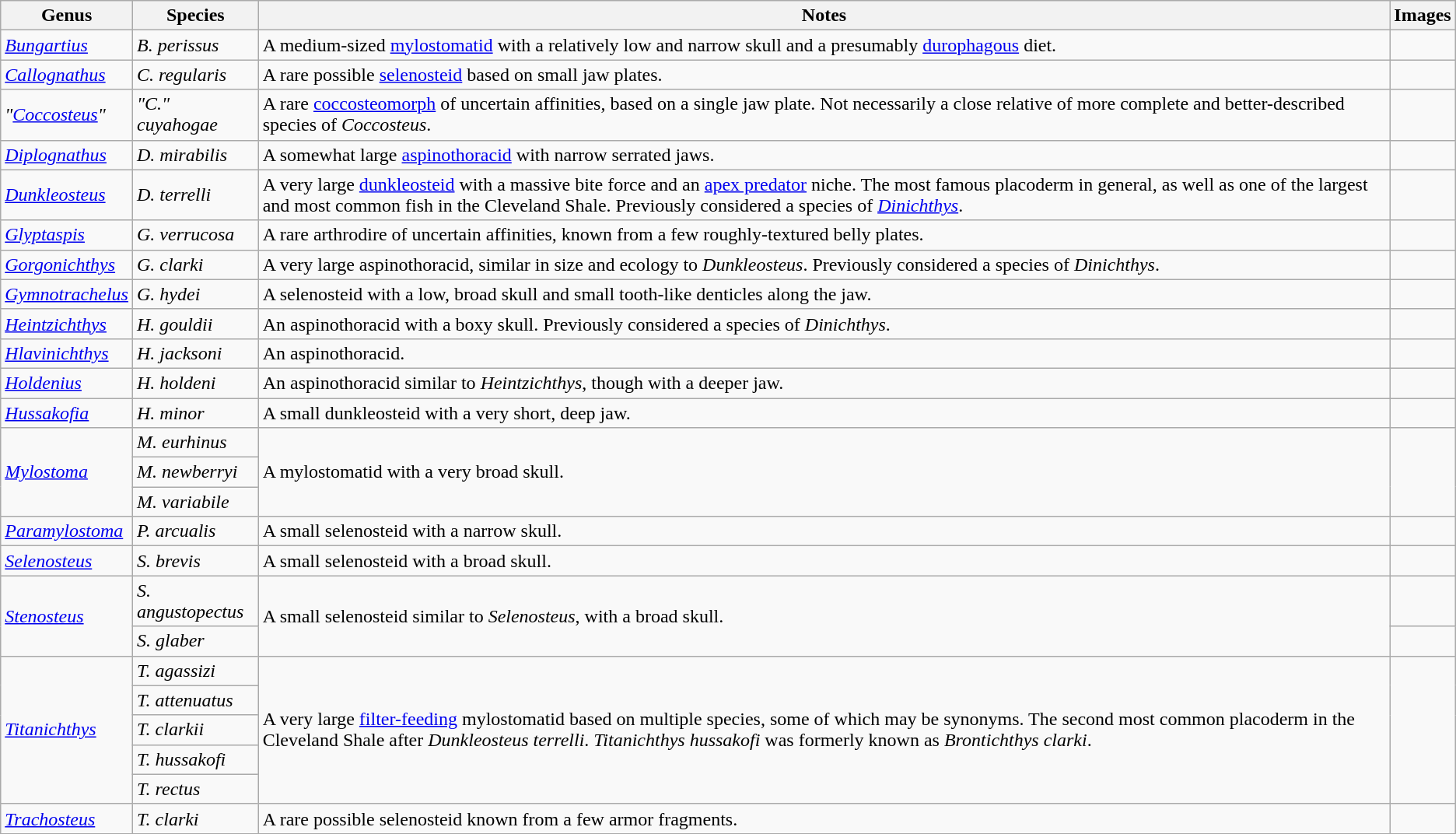<table class="wikitable sortable">
<tr>
<th>Genus</th>
<th>Species</th>
<th>Notes</th>
<th>Images</th>
</tr>
<tr>
<td><em><a href='#'>Bungartius</a></em></td>
<td><em>B. perissus</em></td>
<td>A medium-sized <a href='#'>mylostomatid</a> with a relatively low and narrow skull and a presumably <a href='#'>durophagous</a> diet.</td>
<td></td>
</tr>
<tr>
<td><em><a href='#'>Callognathus</a></em></td>
<td><em>C. regularis</em></td>
<td>A rare possible <a href='#'>selenosteid</a> based on small jaw plates.</td>
<td></td>
</tr>
<tr>
<td><em>"<a href='#'>Coccosteus</a>"</em></td>
<td><em>"C." cuyahogae</em></td>
<td>A rare <a href='#'>coccosteomorph</a> of uncertain affinities, based on a single jaw plate. Not necessarily a close relative of more complete and better-described species of <em>Coccosteus</em>.</td>
<td></td>
</tr>
<tr>
<td><em><a href='#'>Diplognathus</a></em></td>
<td><em>D. mirabilis</em></td>
<td>A somewhat large <a href='#'>aspinothoracid</a> with narrow serrated jaws.</td>
<td></td>
</tr>
<tr>
<td><em><a href='#'>Dunkleosteus</a></em></td>
<td><em>D. terrelli</em></td>
<td>A very large <a href='#'>dunkleosteid</a> with a massive bite force and an <a href='#'>apex predator</a> niche. The most famous placoderm in general, as well as one of the largest and most common fish in the Cleveland Shale. Previously considered a species of <em><a href='#'>Dinichthys</a></em>.</td>
<td></td>
</tr>
<tr>
<td><em><a href='#'>Glyptaspis</a></em></td>
<td><em>G. verrucosa</em></td>
<td>A rare arthrodire of uncertain affinities, known from a few roughly-textured belly plates.</td>
</tr>
<tr>
<td><em><a href='#'>Gorgonichthys</a></em></td>
<td><em>G. clarki</em></td>
<td>A very large aspinothoracid, similar in size and ecology to <em>Dunkleosteus</em>. Previously considered a species of <em>Dinichthys</em>.</td>
<td></td>
</tr>
<tr>
<td><em><a href='#'>Gymnotrachelus</a></em></td>
<td><em>G. hydei</em></td>
<td>A selenosteid with a low, broad skull and small tooth-like denticles along the jaw.</td>
<td></td>
</tr>
<tr>
<td><em><a href='#'>Heintzichthys</a></em></td>
<td><em>H. gouldii</em></td>
<td>An aspinothoracid with a boxy skull. Previously considered a species of <em>Dinichthys</em>.</td>
<td></td>
</tr>
<tr>
<td><em><a href='#'>Hlavinichthys</a></em></td>
<td><em>H. jacksoni</em></td>
<td>An aspinothoracid.</td>
<td></td>
</tr>
<tr>
<td><em><a href='#'>Holdenius</a></em></td>
<td><em>H. holdeni</em></td>
<td>An aspinothoracid similar to <em>Heintzichthys</em>, though with a deeper jaw.</td>
<td></td>
</tr>
<tr>
<td><em><a href='#'>Hussakofia</a></em></td>
<td><em>H. minor</em></td>
<td>A small dunkleosteid with a very short, deep jaw.</td>
<td></td>
</tr>
<tr>
<td rowspan="3"><em><a href='#'>Mylostoma</a></em></td>
<td><em>M. eurhinus</em></td>
<td rowspan="3">A mylostomatid with a very broad skull.</td>
<td rowspan="3"></td>
</tr>
<tr>
<td><em>M. newberryi</em></td>
</tr>
<tr>
<td><em>M. variabile</em></td>
</tr>
<tr>
<td><em><a href='#'>Paramylostoma</a></em></td>
<td><em>P. arcualis</em></td>
<td>A small selenosteid with a narrow skull.</td>
<td></td>
</tr>
<tr>
<td><em><a href='#'>Selenosteus</a></em></td>
<td><em>S. brevis</em></td>
<td>A small selenosteid with a broad skull.</td>
<td></td>
</tr>
<tr>
<td rowspan="2"><em><a href='#'>Stenosteus</a></em></td>
<td><em>S. angustopectus</em></td>
<td rowspan="2">A small selenosteid similar to <em>Selenosteus</em>, with a broad skull.</td>
<td></td>
</tr>
<tr>
<td><em>S. glaber</em></td>
<td></td>
</tr>
<tr>
<td rowspan="5"><em><a href='#'>Titanichthys</a></em></td>
<td><em>T. agassizi</em></td>
<td rowspan="5">A very large <a href='#'>filter-feeding</a> mylostomatid based on multiple species, some of which may be synonyms. The second most common placoderm in the Cleveland Shale after <em>Dunkleosteus terrelli</em>. <em>Titanichthys hussakofi</em> was formerly known as <em>Brontichthys clarki</em>.</td>
<td rowspan="5"></td>
</tr>
<tr>
<td><em>T. attenuatus</em></td>
</tr>
<tr>
<td><em>T. clarkii</em></td>
</tr>
<tr>
<td><em>T. hussakofi</em></td>
</tr>
<tr>
<td><em>T. rectus</em></td>
</tr>
<tr>
<td><em><a href='#'>Trachosteus</a></em></td>
<td><em>T. clarki</em></td>
<td>A rare possible selenosteid known from a few armor fragments.</td>
<td></td>
</tr>
</table>
